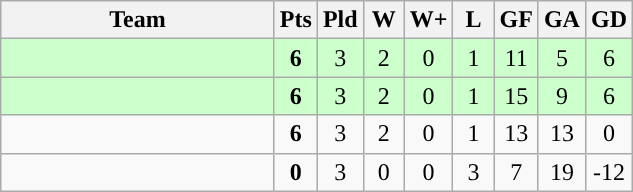<table class="wikitable" style="text-align: center;">
<tr>
<th width="175">Team</th>
<th width="20">Pts</th>
<th width="20">Pld</th>
<th width="20">W</th>
<th width="20">W+</th>
<th width="20">L</th>
<th width="20">GF</th>
<th width="20">GA</th>
<th width="20">GD</th>
</tr>
<tr align=center style="background:#ccffcc;">
<td style="text-align:left;"></td>
<td><strong>6</strong></td>
<td>3</td>
<td>2</td>
<td>0</td>
<td>1</td>
<td>11</td>
<td>5</td>
<td>6</td>
</tr>
<tr align=center style="background:#ccffcc;">
<td style="text-align:left;"></td>
<td><strong>6</strong></td>
<td>3</td>
<td>2</td>
<td>0</td>
<td>1</td>
<td>15</td>
<td>9</td>
<td>6</td>
</tr>
<tr align=center style="background:">
<td style="text-align:left;"></td>
<td><strong>6</strong></td>
<td>3</td>
<td>2</td>
<td>0</td>
<td>1</td>
<td>13</td>
<td>13</td>
<td>0</td>
</tr>
<tr align=center style="background:">
<td style="text-align:left;"></td>
<td><strong>0</strong></td>
<td>3</td>
<td>0</td>
<td>0</td>
<td>3</td>
<td>7</td>
<td>19</td>
<td>-12</td>
</tr>
</table>
